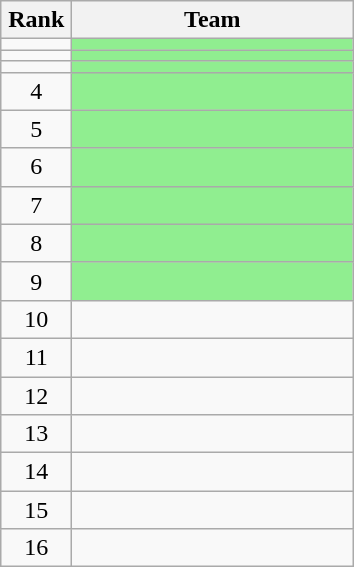<table class="wikitable" style="text-align: center;">
<tr>
<th width=40>Rank</th>
<th width=180>Team</th>
</tr>
<tr>
<td></td>
<td bgcolor=lightgreen align=left></td>
</tr>
<tr>
<td></td>
<td bgcolor=lightgreen align=left></td>
</tr>
<tr>
<td></td>
<td bgcolor=lightgreen align=left></td>
</tr>
<tr>
<td>4</td>
<td bgcolor=lightgreen align=left></td>
</tr>
<tr>
<td>5</td>
<td bgcolor=lightgreen align=left></td>
</tr>
<tr>
<td>6</td>
<td bgcolor=lightgreen align=left></td>
</tr>
<tr>
<td>7</td>
<td bgcolor=lightgreen align=left></td>
</tr>
<tr>
<td>8</td>
<td bgcolor=lightgreen align=left></td>
</tr>
<tr>
<td>9</td>
<td bgcolor=lightgreen align=left></td>
</tr>
<tr>
<td>10</td>
<td align=left></td>
</tr>
<tr>
<td>11</td>
<td align=left></td>
</tr>
<tr>
<td>12</td>
<td align=left></td>
</tr>
<tr>
<td>13</td>
<td align=left></td>
</tr>
<tr>
<td>14</td>
<td align=left></td>
</tr>
<tr>
<td>15</td>
<td align=left></td>
</tr>
<tr>
<td>16</td>
<td align=left></td>
</tr>
</table>
